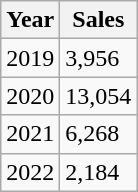<table class="wikitable sortable mw-collapsible mw-collapsed">
<tr>
<th>Year</th>
<th>Sales</th>
</tr>
<tr>
<td>2019</td>
<td>3,956</td>
</tr>
<tr>
<td>2020</td>
<td>13,054</td>
</tr>
<tr>
<td>2021</td>
<td>6,268</td>
</tr>
<tr>
<td>2022</td>
<td>2,184</td>
</tr>
</table>
